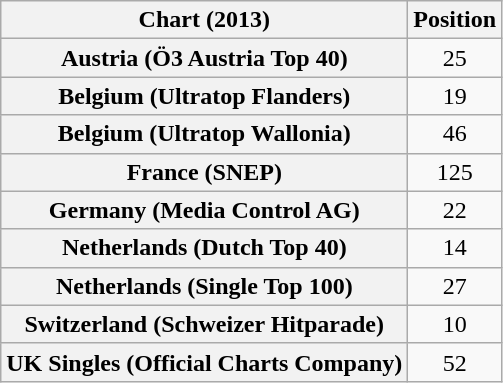<table class="wikitable sortable plainrowheaders" style="text-align:center;">
<tr>
<th>Chart (2013)</th>
<th>Position</th>
</tr>
<tr>
<th scope="row">Austria (Ö3 Austria Top 40)</th>
<td>25</td>
</tr>
<tr>
<th scope="row">Belgium (Ultratop Flanders)</th>
<td>19</td>
</tr>
<tr>
<th scope="row">Belgium (Ultratop Wallonia)</th>
<td>46</td>
</tr>
<tr>
<th scope="row">France (SNEP)</th>
<td>125</td>
</tr>
<tr>
<th scope="row">Germany (Media Control AG)</th>
<td style="text-align:center;">22</td>
</tr>
<tr>
<th scope="row">Netherlands (Dutch Top 40)</th>
<td>14</td>
</tr>
<tr>
<th scope="row">Netherlands (Single Top 100)</th>
<td>27</td>
</tr>
<tr>
<th scope="row">Switzerland (Schweizer Hitparade)</th>
<td style="text-align:center;">10</td>
</tr>
<tr>
<th scope="row">UK Singles (Official Charts Company)</th>
<td>52</td>
</tr>
</table>
